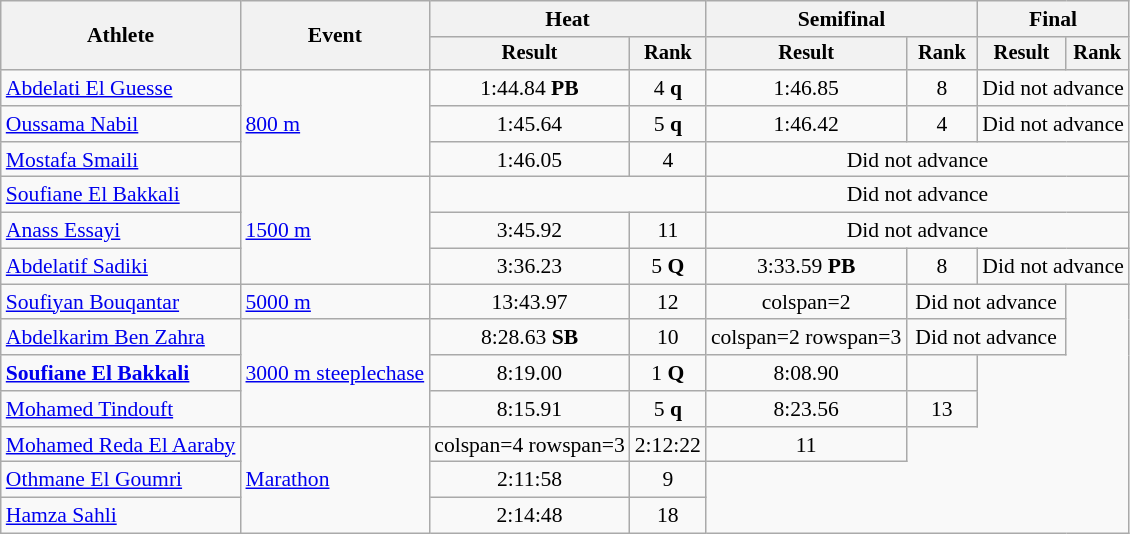<table class="wikitable" style="font-size:90%">
<tr>
<th rowspan="2">Athlete</th>
<th rowspan="2">Event</th>
<th colspan="2">Heat</th>
<th colspan="2">Semifinal</th>
<th colspan="2">Final</th>
</tr>
<tr style="font-size:95%">
<th>Result</th>
<th>Rank</th>
<th>Result</th>
<th>Rank</th>
<th>Result</th>
<th>Rank</th>
</tr>
<tr align=center>
<td align=left><a href='#'>Abdelati El Guesse</a></td>
<td align=left rowspan=3><a href='#'>800 m</a></td>
<td>1:44.84 <strong>PB</strong></td>
<td>4 <strong>q</strong></td>
<td>1:46.85</td>
<td>8</td>
<td colspan="2">Did not advance</td>
</tr>
<tr align=center>
<td align=left><a href='#'>Oussama Nabil</a></td>
<td>1:45.64</td>
<td>5 <strong>q</strong></td>
<td>1:46.42</td>
<td>4</td>
<td colspan="2">Did not advance</td>
</tr>
<tr align=center>
<td align=left><a href='#'>Mostafa Smaili</a></td>
<td>1:46.05</td>
<td>4</td>
<td colspan="4">Did not advance</td>
</tr>
<tr align=center>
<td align=left><a href='#'>Soufiane El Bakkali</a></td>
<td align=left rowspan=3><a href='#'>1500 m</a></td>
<td colspan=2></td>
<td colspan=4>Did not advance</td>
</tr>
<tr align=center>
<td align=left><a href='#'>Anass Essayi</a></td>
<td>3:45.92</td>
<td>11</td>
<td colspan=4>Did not advance</td>
</tr>
<tr align=center>
<td align=left><a href='#'>Abdelatif Sadiki</a></td>
<td>3:36.23</td>
<td>5 <strong>Q</strong></td>
<td>3:33.59 <strong>PB</strong></td>
<td>8</td>
<td colspan=2>Did not advance</td>
</tr>
<tr align=center>
<td align=left><a href='#'>Soufiyan Bouqantar</a></td>
<td align=left><a href='#'>5000 m</a></td>
<td>13:43.97</td>
<td>12</td>
<td>colspan=2 </td>
<td colspan=2>Did not advance</td>
</tr>
<tr align="center">
<td align="left"><a href='#'>Abdelkarim Ben Zahra</a></td>
<td rowspan="3" align="left"><a href='#'>3000 m steeplechase</a></td>
<td>8:28.63 <strong>SB</strong></td>
<td>10</td>
<td>colspan=2 rowspan=3 </td>
<td colspan="2">Did not advance</td>
</tr>
<tr align="center">
<td align="left"><strong><a href='#'>Soufiane El Bakkali</a></strong></td>
<td>8:19.00</td>
<td>1 <strong>Q</strong></td>
<td>8:08.90</td>
<td></td>
</tr>
<tr align="center">
<td align="left"><a href='#'>Mohamed Tindouft</a></td>
<td>8:15.91</td>
<td>5 <strong>q</strong></td>
<td>8:23.56</td>
<td>13</td>
</tr>
<tr align=center>
<td align=left><a href='#'>Mohamed Reda El Aaraby</a></td>
<td align=left rowspan=3><a href='#'>Marathon</a></td>
<td>colspan=4 rowspan=3 </td>
<td>2:12:22</td>
<td>11</td>
</tr>
<tr align=center>
<td align=left><a href='#'>Othmane El Goumri</a></td>
<td>2:11:58</td>
<td>9</td>
</tr>
<tr align=center>
<td align=left><a href='#'>Hamza Sahli</a></td>
<td>2:14:48</td>
<td>18</td>
</tr>
</table>
